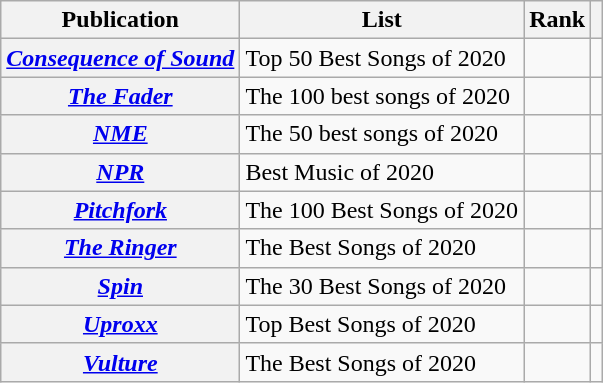<table class="wikitable plainrowheaders">
<tr>
<th scope="col">Publication</th>
<th scope="col">List</th>
<th scope="col">Rank</th>
<th scope="col"></th>
</tr>
<tr>
<th scope="row"><em><a href='#'>Consequence of Sound</a></em></th>
<td>Top 50 Best Songs of 2020</td>
<td></td>
<td style="text-align:center;"></td>
</tr>
<tr>
<th scope="row"><em><a href='#'>The Fader</a></em></th>
<td>The 100 best songs of 2020</td>
<td></td>
<td style="text-align:center;"></td>
</tr>
<tr Co>
<th scope="row"><em><a href='#'>NME</a></em></th>
<td>The 50 best songs of 2020</td>
<td></td>
<td style="text-align:center;"></td>
</tr>
<tr>
<th scope="row"><em><a href='#'>NPR</a></em></th>
<td>Best Music of 2020</td>
<td></td>
<td style="text-align:center;"></td>
</tr>
<tr>
<th scope="row"><em><a href='#'>Pitchfork</a></em></th>
<td>The 100 Best Songs of 2020</td>
<td></td>
<td style="text-align:center;"></td>
</tr>
<tr>
<th scope="row"><em><a href='#'>The Ringer</a></em></th>
<td>The Best Songs of 2020</td>
<td></td>
<td style="text-align:center;"></td>
</tr>
<tr>
<th scope="row"><em><a href='#'>Spin</a></em></th>
<td>The 30 Best Songs of 2020</td>
<td></td>
<td style="text-align:center;"></td>
</tr>
<tr>
<th scope="row"><em><a href='#'>Uproxx</a></em></th>
<td>Top Best Songs of 2020</td>
<td></td>
<td style="text-align:center;"></td>
</tr>
<tr>
<th scope="row"><em><a href='#'>Vulture</a></em></th>
<td>The Best Songs of 2020</td>
<td></td>
<td style="text-align:center;"></td>
</tr>
</table>
